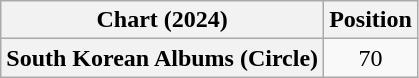<table class="wikitable plainrowheaders" style="text-align:center">
<tr>
<th scope="col">Chart (2024)</th>
<th scope="col">Position</th>
</tr>
<tr>
<th scope="row">South Korean Albums (Circle)</th>
<td>70</td>
</tr>
</table>
